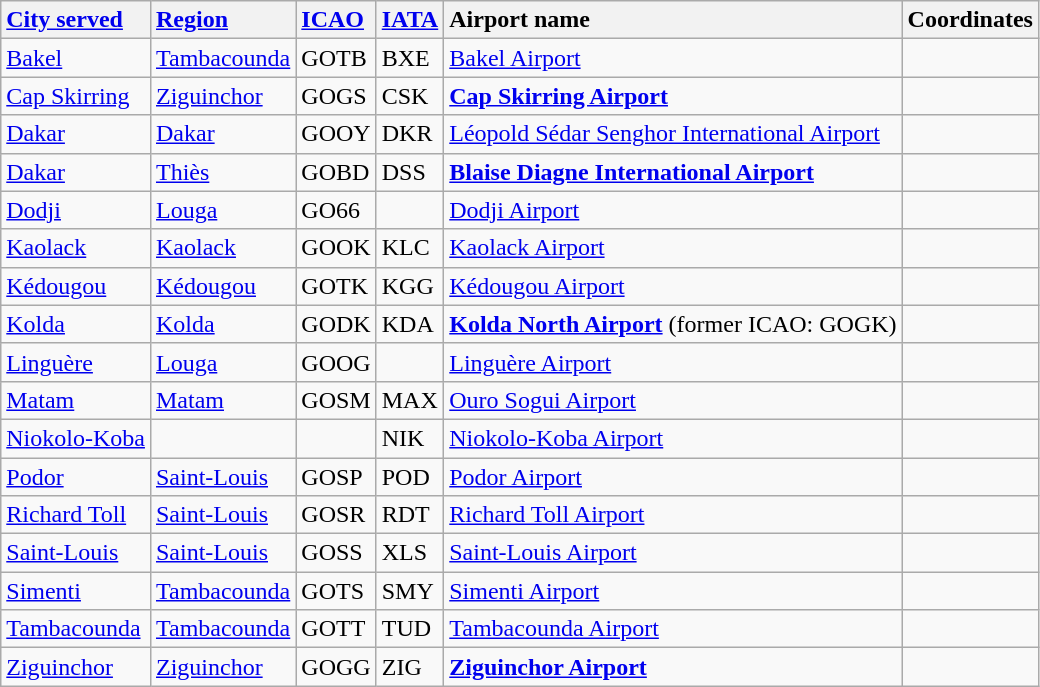<table class="wikitable sortable">
<tr valign=baseline>
<th style="text-align:left;"><a href='#'>City served</a></th>
<th style="text-align:left;"><a href='#'>Region</a></th>
<th style="text-align:left;"><a href='#'>ICAO</a></th>
<th style="text-align:left;"><a href='#'>IATA</a></th>
<th style="text-align:left;">Airport name</th>
<th style="text-align:left;">Coordinates</th>
</tr>
<tr valign=top>
<td><a href='#'>Bakel</a></td>
<td><a href='#'>Tambacounda</a></td>
<td>GOTB</td>
<td>BXE</td>
<td><a href='#'>Bakel Airport</a></td>
<td><small></small></td>
</tr>
<tr valign=top>
<td><a href='#'>Cap Skirring</a></td>
<td><a href='#'>Ziguinchor</a></td>
<td>GOGS</td>
<td>CSK</td>
<td><strong><a href='#'>Cap Skirring Airport</a></strong></td>
<td><small></small></td>
</tr>
<tr valign=top>
<td><a href='#'>Dakar</a></td>
<td><a href='#'>Dakar</a></td>
<td>GOOY</td>
<td>DKR</td>
<td><a href='#'>Léopold Sédar Senghor International Airport</a></td>
<td><small></small></td>
</tr>
<tr valign=top>
<td><a href='#'>Dakar</a></td>
<td><a href='#'>Thiès</a></td>
<td>GOBD</td>
<td>DSS</td>
<td><strong><a href='#'>Blaise Diagne International Airport</a></strong></td>
<td><small></small></td>
</tr>
<tr valign=top>
<td><a href='#'>Dodji</a></td>
<td><a href='#'>Louga</a></td>
<td>GO66</td>
<td></td>
<td><a href='#'>Dodji Airport</a></td>
<td><small></small></td>
</tr>
<tr valign=top>
<td><a href='#'>Kaolack</a></td>
<td><a href='#'>Kaolack</a></td>
<td>GOOK</td>
<td>KLC</td>
<td><a href='#'>Kaolack Airport</a></td>
<td><small></small></td>
</tr>
<tr valign=top>
<td><a href='#'>Kédougou</a></td>
<td><a href='#'>Kédougou</a></td>
<td>GOTK</td>
<td>KGG</td>
<td><a href='#'>Kédougou Airport</a></td>
<td><small></small></td>
</tr>
<tr valign=top>
<td><a href='#'>Kolda</a></td>
<td><a href='#'>Kolda</a></td>
<td>GODK </td>
<td>KDA</td>
<td><strong><a href='#'>Kolda North Airport</a></strong> (former ICAO: GOGK)</td>
<td><small></small></td>
</tr>
<tr valign=top>
<td><a href='#'>Linguère</a></td>
<td><a href='#'>Louga</a></td>
<td>GOOG</td>
<td></td>
<td><a href='#'>Linguère Airport</a></td>
<td><small></small></td>
</tr>
<tr valign=top>
<td><a href='#'>Matam</a></td>
<td><a href='#'>Matam</a></td>
<td>GOSM</td>
<td>MAX</td>
<td><a href='#'>Ouro Sogui Airport</a></td>
<td><small></small></td>
</tr>
<tr valign=top>
<td><a href='#'>Niokolo-Koba</a></td>
<td></td>
<td></td>
<td>NIK</td>
<td><a href='#'>Niokolo-Koba Airport</a></td>
<td><small></small></td>
</tr>
<tr valign=top>
<td><a href='#'>Podor</a></td>
<td><a href='#'>Saint-Louis</a></td>
<td>GOSP</td>
<td>POD</td>
<td><a href='#'>Podor Airport</a></td>
<td><small></small></td>
</tr>
<tr valign=top>
<td><a href='#'>Richard Toll</a></td>
<td><a href='#'>Saint-Louis</a></td>
<td>GOSR</td>
<td>RDT</td>
<td><a href='#'>Richard Toll Airport</a></td>
<td><small></small></td>
</tr>
<tr valign=top>
<td><a href='#'>Saint-Louis</a></td>
<td><a href='#'>Saint-Louis</a></td>
<td>GOSS</td>
<td>XLS</td>
<td><a href='#'>Saint-Louis Airport</a></td>
<td><small></small></td>
</tr>
<tr valign=top>
<td><a href='#'>Simenti</a></td>
<td><a href='#'>Tambacounda</a></td>
<td>GOTS</td>
<td>SMY</td>
<td><a href='#'>Simenti Airport</a></td>
<td><small></small></td>
</tr>
<tr valign=top>
<td><a href='#'>Tambacounda</a></td>
<td><a href='#'>Tambacounda</a></td>
<td>GOTT</td>
<td>TUD</td>
<td><a href='#'>Tambacounda Airport</a></td>
<td><small></small></td>
</tr>
<tr valign=top>
<td><a href='#'>Ziguinchor</a></td>
<td><a href='#'>Ziguinchor</a></td>
<td>GOGG</td>
<td>ZIG</td>
<td><strong><a href='#'>Ziguinchor Airport</a></strong></td>
<td><small></small></td>
</tr>
</table>
